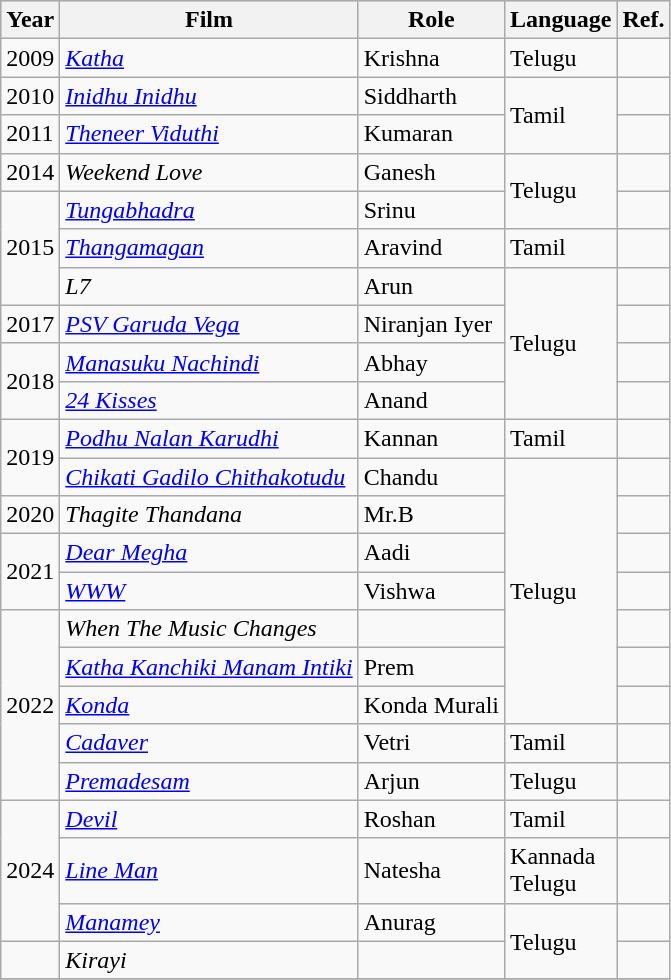<table class="wikitable sortable">
<tr style="background:#cccccf; text-align:center;">
<th>Year</th>
<th>Film</th>
<th>Role</th>
<th>Language</th>
<th class ="unsortable">Ref.</th>
</tr>
<tr>
<td>2009</td>
<td><em><a href='#'>Katha</a></em></td>
<td>Krishna</td>
<td>Telugu</td>
<td></td>
</tr>
<tr>
<td>2010</td>
<td><em><a href='#'>Inidhu Inidhu</a></em></td>
<td>Siddharth</td>
<td rowspan="2">Tamil</td>
<td></td>
</tr>
<tr>
<td>2011</td>
<td><em><a href='#'>Theneer Viduthi</a></em></td>
<td>Kumaran</td>
<td></td>
</tr>
<tr>
<td>2014</td>
<td><em>Weekend Love</em></td>
<td>Ganesh</td>
<td rowspan="2">Telugu</td>
<td></td>
</tr>
<tr>
<td rowspan="3">2015</td>
<td><em><a href='#'>Tungabhadra</a></em></td>
<td>Srinu</td>
<td></td>
</tr>
<tr>
<td><em><a href='#'>Thangamagan</a></em></td>
<td>Aravind</td>
<td>Tamil</td>
<td></td>
</tr>
<tr>
<td><em>L7</em></td>
<td>Arun</td>
<td rowspan="4">Telugu</td>
<td></td>
</tr>
<tr>
<td>2017</td>
<td><em><a href='#'>PSV Garuda Vega</a></em></td>
<td>Niranjan Iyer</td>
<td></td>
</tr>
<tr>
<td rowspan="2">2018</td>
<td><em><a href='#'>Manasuku Nachindi</a></em></td>
<td>Abhay</td>
<td></td>
</tr>
<tr>
<td><em><a href='#'>24 Kisses</a></em></td>
<td>Anand</td>
<td></td>
</tr>
<tr>
<td rowspan="2">2019</td>
<td><em><a href='#'>Podhu Nalan Karudhi</a></em></td>
<td>Kannan</td>
<td>Tamil</td>
<td></td>
</tr>
<tr>
<td><em><a href='#'>Chikati Gadilo Chithakotudu</a></em></td>
<td>Chandu</td>
<td rowspan="7">Telugu</td>
<td></td>
</tr>
<tr>
<td>2020</td>
<td><em>Thagite Thandana</em></td>
<td>Mr.B</td>
<td></td>
</tr>
<tr>
<td rowspan="2">2021</td>
<td><em><a href='#'>Dear Megha</a></em></td>
<td>Aadi</td>
<td></td>
</tr>
<tr>
<td><em><a href='#'>WWW</a></em></td>
<td>Vishwa</td>
<td></td>
</tr>
<tr>
<td rowspan="5">2022</td>
<td><em>When The Music Changes</em></td>
<td></td>
<td></td>
</tr>
<tr>
<td><em><a href='#'>Katha Kanchiki Manam Intiki</a></em></td>
<td>Prem</td>
<td></td>
</tr>
<tr>
<td><em><a href='#'>Konda</a></em></td>
<td>Konda Murali</td>
<td></td>
</tr>
<tr>
<td><em><a href='#'>Cadaver</a></em></td>
<td>Vetri</td>
<td>Tamil</td>
<td></td>
</tr>
<tr>
<td><em><a href='#'>Premadesam</a></em></td>
<td>Arjun</td>
<td>Telugu</td>
<td></td>
</tr>
<tr>
<td rowspan="3">2024</td>
<td><em><a href='#'>Devil</a></em></td>
<td>Roshan</td>
<td>Tamil</td>
<td></td>
</tr>
<tr>
<td><em><a href='#'>Line Man</a></em></td>
<td>Natesha</td>
<td>Kannada<br>Telugu</td>
<td></td>
</tr>
<tr>
<td><em><a href='#'>Manamey</a></em></td>
<td>Anurag</td>
<td rowspan="2">Telugu</td>
<td></td>
</tr>
<tr>
<td></td>
<td><em>Kirayi</em></td>
<td></td>
<td></td>
</tr>
<tr>
</tr>
</table>
